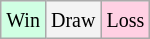<table class="wikitable">
<tr>
<td style="background-color: #d0ffe3;"><small>Win</small></td>
<td style="background-color: #f3f3f3;"><small>Draw</small></td>
<td style="background-color: #ffd0e3;"><small>Loss</small></td>
</tr>
</table>
